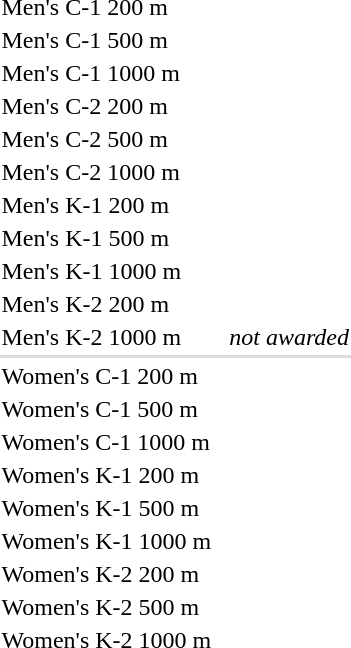<table>
<tr>
<td>Men's C-1 200 m</td>
<td></td>
<td></td>
<td></td>
</tr>
<tr>
<td>Men's C-1 500 m</td>
<td></td>
<td></td>
<td></td>
</tr>
<tr>
<td>Men's C-1 1000 m</td>
<td></td>
<td></td>
<td></td>
</tr>
<tr>
<td>Men's C-2 200 m</td>
<td></td>
<td></td>
<td></td>
</tr>
<tr>
<td>Men's C-2 500 m</td>
<td></td>
<td></td>
<td></td>
</tr>
<tr>
<td>Men's C-2 1000 m</td>
<td></td>
<td></td>
<td></td>
</tr>
<tr>
<td>Men's K-1 200 m</td>
<td></td>
<td></td>
<td></td>
</tr>
<tr>
<td>Men's K-1 500 m</td>
<td></td>
<td></td>
<td></td>
</tr>
<tr>
<td>Men's K-1 1000 m</td>
<td></td>
<td></td>
<td></td>
</tr>
<tr>
<td>Men's K-2 200 m</td>
<td nowrap></td>
<td></td>
<td nowrap></td>
</tr>
<tr>
<td>Men's K-2 1000 m</td>
<td></td>
<td></td>
<td><em>not awarded</em></td>
</tr>
<tr bgcolor=#dddddd>
<td colspan=4></td>
</tr>
<tr>
<td>Women's C-1 200 m</td>
<td></td>
<td></td>
<td></td>
</tr>
<tr>
<td>Women's C-1 500 m</td>
<td></td>
<td></td>
<td></td>
</tr>
<tr>
<td>Women's C-1 1000 m</td>
<td></td>
<td></td>
<td></td>
</tr>
<tr>
<td>Women's K-1 200 m</td>
<td></td>
<td></td>
<td></td>
</tr>
<tr>
<td>Women's K-1 500 m</td>
<td></td>
<td></td>
<td></td>
</tr>
<tr>
<td>Women's K-1 1000 m</td>
<td></td>
<td></td>
<td></td>
</tr>
<tr>
<td>Women's K-2 200 m</td>
<td></td>
<td nowrap></td>
<td></td>
</tr>
<tr>
<td>Women's K-2 500 m</td>
<td></td>
<td></td>
<td></td>
</tr>
<tr>
<td>Women's K-2 1000 m</td>
<td></td>
<td></td>
<td></td>
</tr>
</table>
